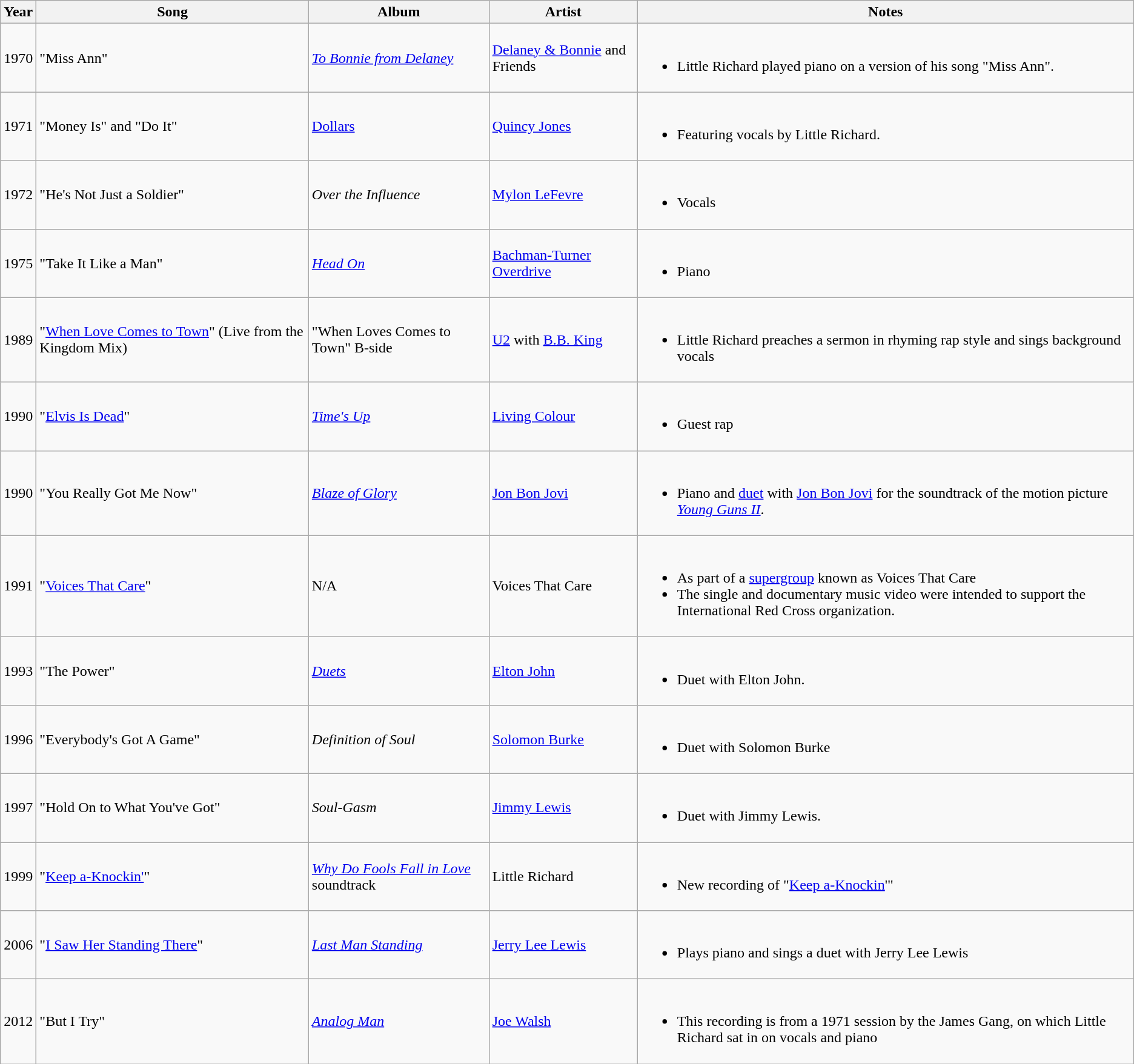<table class="wikitable">
<tr>
<th>Year</th>
<th>Song</th>
<th>Album</th>
<th>Artist</th>
<th>Notes</th>
</tr>
<tr>
<td>1970</td>
<td>"Miss Ann"</td>
<td><em><a href='#'>To Bonnie from Delaney</a></em></td>
<td><a href='#'>Delaney & Bonnie</a> and Friends</td>
<td><br><ul><li>Little Richard played piano on a version of his song "Miss Ann".</li></ul></td>
</tr>
<tr>
<td>1971</td>
<td>"Money Is" and "Do It"</td>
<td><a href='#'>Dollars</a></td>
<td><a href='#'>Quincy Jones</a></td>
<td><br><ul><li>Featuring vocals by Little Richard.</li></ul></td>
</tr>
<tr>
<td>1972</td>
<td>"He's Not Just a Soldier"</td>
<td><em>Over the Influence</em></td>
<td><a href='#'>Mylon LeFevre</a></td>
<td><br><ul><li>Vocals</li></ul></td>
</tr>
<tr>
<td>1975</td>
<td>"Take It Like a Man"</td>
<td><em><a href='#'>Head On</a></em></td>
<td><a href='#'>Bachman-Turner Overdrive</a></td>
<td><br><ul><li>Piano</li></ul></td>
</tr>
<tr>
<td>1989</td>
<td>"<a href='#'>When Love Comes to Town</a>" (Live from the Kingdom Mix)</td>
<td>"When Loves Comes to Town" B-side</td>
<td><a href='#'>U2</a> with <a href='#'>B.B. King</a></td>
<td><br><ul><li>Little Richard preaches a sermon in rhyming rap style and sings background vocals</li></ul></td>
</tr>
<tr>
<td>1990</td>
<td>"<a href='#'>Elvis Is Dead</a>"</td>
<td><em><a href='#'>Time's Up</a></em></td>
<td><a href='#'>Living Colour</a></td>
<td><br><ul><li>Guest rap</li></ul></td>
</tr>
<tr>
<td>1990</td>
<td>"You Really Got Me Now"</td>
<td><em><a href='#'>Blaze of Glory</a></em></td>
<td><a href='#'>Jon Bon Jovi</a></td>
<td><br><ul><li>Piano and <a href='#'>duet</a> with <a href='#'>Jon Bon Jovi</a> for the soundtrack of the motion picture <em><a href='#'>Young Guns II</a></em>.</li></ul></td>
</tr>
<tr>
<td>1991</td>
<td>"<a href='#'>Voices That Care</a>"</td>
<td>N/A</td>
<td>Voices That Care</td>
<td><br><ul><li>As part of a <a href='#'>supergroup</a> known as Voices That Care</li><li>The single and documentary music video were intended to support the International Red Cross organization.</li></ul></td>
</tr>
<tr>
<td>1993</td>
<td>"The Power"</td>
<td><em><a href='#'>Duets</a></em></td>
<td><a href='#'>Elton John</a></td>
<td><br><ul><li>Duet with Elton John.</li></ul></td>
</tr>
<tr>
<td>1996</td>
<td>"Everybody's Got A Game"</td>
<td><em>Definition of Soul</em></td>
<td><a href='#'>Solomon Burke</a></td>
<td><br><ul><li>Duet with Solomon Burke</li></ul></td>
</tr>
<tr>
<td>1997</td>
<td>"Hold On to What You've Got"</td>
<td><em>Soul-Gasm</em></td>
<td><a href='#'>Jimmy Lewis</a></td>
<td><br><ul><li>Duet with Jimmy Lewis.</li></ul></td>
</tr>
<tr>
<td>1999</td>
<td>"<a href='#'>Keep a-Knockin'</a>"</td>
<td><em><a href='#'>Why Do Fools Fall in Love</a></em> soundtrack</td>
<td>Little Richard</td>
<td><br><ul><li>New recording of "<a href='#'>Keep a-Knockin</a>'"</li></ul></td>
</tr>
<tr>
<td>2006</td>
<td>"<a href='#'>I Saw Her Standing There</a>"</td>
<td><em><a href='#'>Last Man Standing</a></em></td>
<td><a href='#'>Jerry Lee Lewis</a></td>
<td><br><ul><li>Plays piano and sings a duet with Jerry Lee Lewis</li></ul></td>
</tr>
<tr>
<td>2012</td>
<td>"But I Try"</td>
<td><em><a href='#'>Analog Man</a></em></td>
<td><a href='#'>Joe Walsh</a></td>
<td><br><ul><li>This recording is from a 1971 session by the James Gang, on which Little Richard sat in on vocals and piano</li></ul></td>
</tr>
</table>
